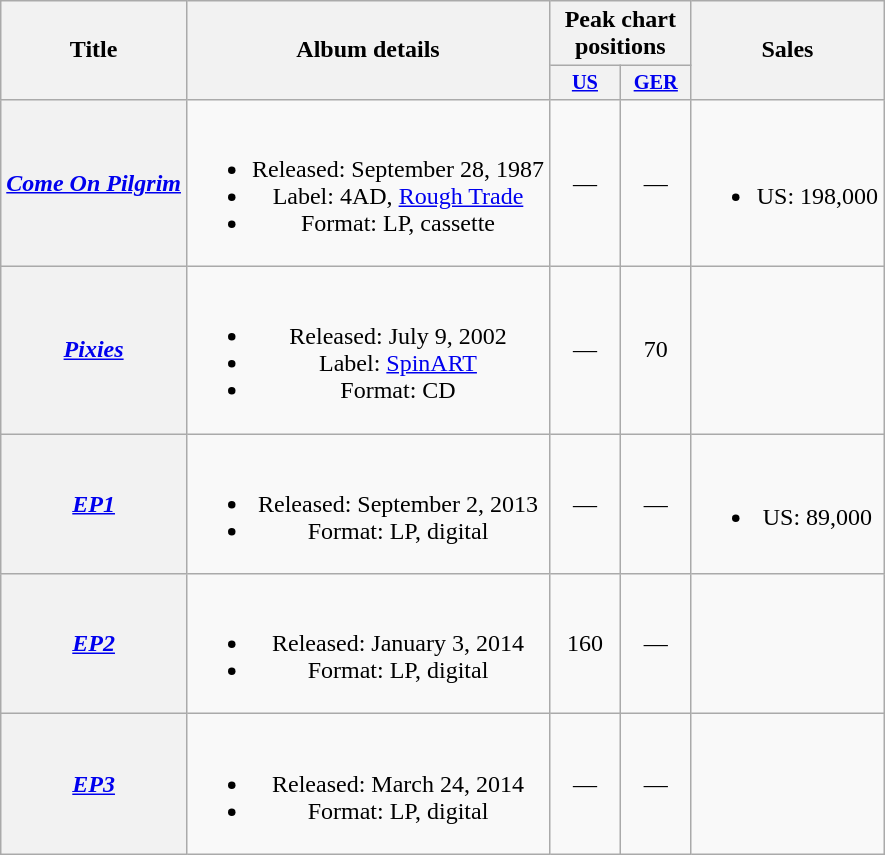<table class="wikitable plainrowheaders" style="text-align:center;">
<tr>
<th rowspan="2">Title</th>
<th rowspan="2">Album details</th>
<th colspan="2">Peak chart positions</th>
<th rowspan="2">Sales</th>
</tr>
<tr>
<th style="width:3em;font-size:85%"><a href='#'>US</a><br></th>
<th style="width:3em;font-size:85%"><a href='#'>GER</a><br></th>
</tr>
<tr>
<th scope="row"><em><a href='#'>Come On Pilgrim</a></em></th>
<td><br><ul><li>Released: September 28, 1987</li><li>Label: 4AD, <a href='#'>Rough Trade</a></li><li>Format: LP, cassette</li></ul></td>
<td>—</td>
<td>—</td>
<td><br><ul><li>US: 198,000</li></ul></td>
</tr>
<tr>
<th scope="row"><em><a href='#'>Pixies</a></em></th>
<td><br><ul><li>Released: July 9, 2002</li><li>Label: <a href='#'>SpinART</a></li><li>Format: CD</li></ul></td>
<td>—</td>
<td>70</td>
<td></td>
</tr>
<tr>
<th scope="row"><em><a href='#'>EP1</a></em></th>
<td><br><ul><li>Released: September 2, 2013</li><li>Format: LP, digital</li></ul></td>
<td>—</td>
<td>—</td>
<td><br><ul><li>US: 89,000</li></ul></td>
</tr>
<tr>
<th scope="row"><em><a href='#'>EP2</a></em></th>
<td><br><ul><li>Released: January 3, 2014</li><li>Format: LP, digital</li></ul></td>
<td>160</td>
<td>—</td>
<td></td>
</tr>
<tr>
<th scope="row"><em><a href='#'>EP3</a></em></th>
<td><br><ul><li>Released: March 24, 2014</li><li>Format: LP, digital</li></ul></td>
<td>—</td>
<td>—</td>
<td></td>
</tr>
</table>
